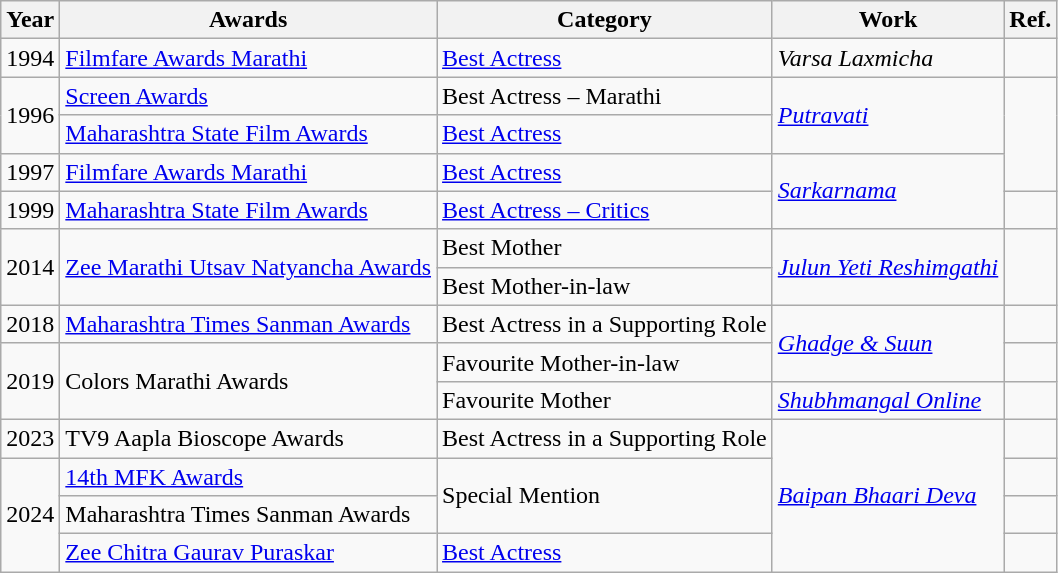<table class="wikitable">
<tr>
<th>Year</th>
<th>Awards</th>
<th>Category</th>
<th>Work</th>
<th>Ref.</th>
</tr>
<tr>
<td>1994</td>
<td><a href='#'>Filmfare Awards Marathi</a></td>
<td><a href='#'>Best Actress</a></td>
<td><em>Varsa Laxmicha</em></td>
<td></td>
</tr>
<tr>
<td rowspan="2">1996</td>
<td><a href='#'>Screen Awards</a></td>
<td>Best Actress – Marathi</td>
<td rowspan="2"><em><a href='#'>Putravati</a></em></td>
<td rowspan="3"></td>
</tr>
<tr>
<td><a href='#'>Maharashtra State Film Awards</a></td>
<td><a href='#'>Best Actress</a></td>
</tr>
<tr>
<td>1997</td>
<td><a href='#'>Filmfare Awards Marathi</a></td>
<td><a href='#'>Best Actress</a></td>
<td rowspan="2"><em><a href='#'>Sarkarnama</a></em></td>
</tr>
<tr>
<td>1999</td>
<td><a href='#'>Maharashtra State Film Awards</a></td>
<td><a href='#'>Best Actress – Critics</a></td>
<td></td>
</tr>
<tr>
<td rowspan="2">2014</td>
<td rowspan="2"><a href='#'>Zee Marathi Utsav Natyancha Awards</a></td>
<td>Best Mother</td>
<td rowspan="2"><em><a href='#'>Julun Yeti Reshimgathi</a></em></td>
<td rowspan="2"></td>
</tr>
<tr>
<td>Best Mother-in-law</td>
</tr>
<tr>
<td>2018</td>
<td><a href='#'>Maharashtra Times Sanman Awards</a></td>
<td>Best Actress in a Supporting Role</td>
<td rowspan="2"><em><a href='#'>Ghadge & Suun</a></em></td>
<td></td>
</tr>
<tr>
<td rowspan="2">2019</td>
<td rowspan="2">Colors Marathi Awards</td>
<td>Favourite Mother-in-law</td>
<td></td>
</tr>
<tr>
<td>Favourite Mother</td>
<td><em><a href='#'>Shubhmangal Online</a></em></td>
<td></td>
</tr>
<tr>
<td>2023</td>
<td>TV9 Aapla Bioscope Awards</td>
<td>Best Actress in a Supporting Role</td>
<td rowspan="4"><em><a href='#'>Baipan Bhaari Deva</a></em></td>
<td></td>
</tr>
<tr>
<td rowspan="3">2024</td>
<td><a href='#'>14th MFK Awards</a></td>
<td rowspan="2">Special Mention</td>
<td></td>
</tr>
<tr>
<td>Maharashtra Times Sanman Awards</td>
<td></td>
</tr>
<tr>
<td><a href='#'>Zee Chitra Gaurav Puraskar</a></td>
<td><a href='#'>Best Actress</a></td>
<td></td>
</tr>
</table>
